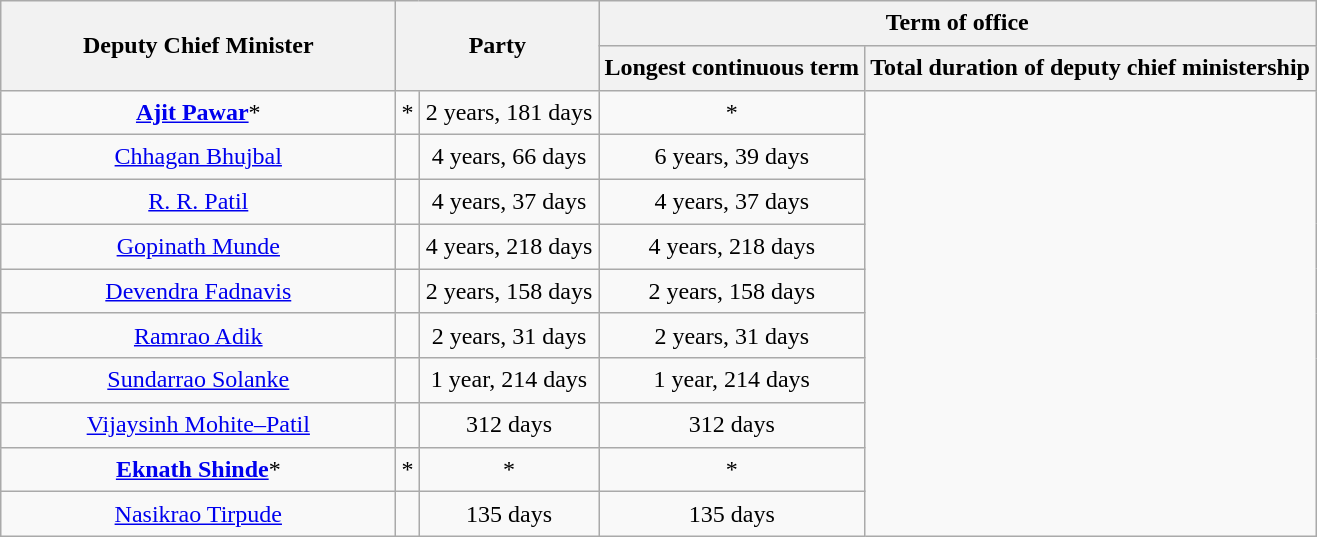<table class="wikitable sortable static-row-numbers static-row-header-center" style="line-height:1.4em; text-align:center">
<tr>
<th rowspan="2" style="width:16em">Deputy Chief Minister</th>
<th rowspan="2" colspan=2 style="width:8em">Party</th>
<th colspan="2">Term of office</th>
</tr>
<tr>
<th>Longest continuous term</th>
<th>Total duration of deputy chief ministership</th>
</tr>
<tr>
<td><strong><a href='#'>Ajit Pawar</a></strong>*</td>
<td>*</td>
<td>2 years, 181 days</td>
<td><strong></strong>*</td>
</tr>
<tr>
<td><a href='#'>Chhagan Bhujbal</a></td>
<td></td>
<td>4 years, 66 days</td>
<td>6 years, 39 days</td>
</tr>
<tr>
<td><a href='#'>R. R. Patil</a></td>
<td></td>
<td>4 years, 37 days</td>
<td>4 years, 37 days</td>
</tr>
<tr>
<td><a href='#'>Gopinath Munde</a></td>
<td></td>
<td>4 years, 218 days</td>
<td>4 years, 218 days</td>
</tr>
<tr>
<td><a href='#'>Devendra Fadnavis</a></td>
<td></td>
<td>2 years, 158 days</td>
<td>2 years, 158 days</td>
</tr>
<tr>
<td><a href='#'>Ramrao Adik</a></td>
<td></td>
<td>2 years, 31 days</td>
<td>2 years, 31 days</td>
</tr>
<tr>
<td><a href='#'>Sundarrao Solanke</a></td>
<td></td>
<td>1 year, 214 days</td>
<td>1 year, 214 days</td>
</tr>
<tr>
<td><a href='#'>Vijaysinh Mohite–Patil</a></td>
<td></td>
<td>312 days</td>
<td>312 days</td>
</tr>
<tr>
<td><strong><a href='#'>Eknath Shinde</a></strong>*</td>
<td>*</td>
<td><strong></strong>*</td>
<td><strong></strong>*</td>
</tr>
<tr>
<td><a href='#'>Nasikrao Tirpude</a></td>
<td></td>
<td>135 days</td>
<td>135 days</td>
</tr>
</table>
